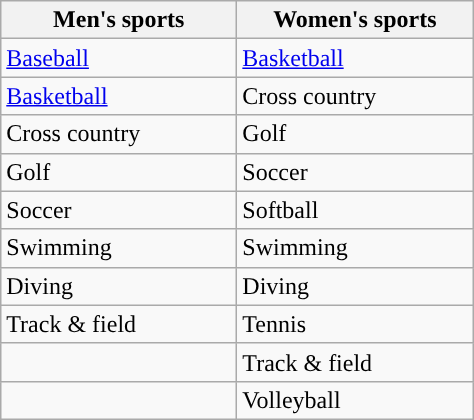<table class="wikitable" style=" ">
<tr>
<th width=150px>Men's sports</th>
<th width=150px>Women's sports</th>
</tr>
<tr>
<td><a href='#'>Baseball</a></td>
<td><a href='#'>Basketball</a></td>
</tr>
<tr>
<td><a href='#'>Basketball</a></td>
<td>Cross country</td>
</tr>
<tr>
<td>Cross country</td>
<td>Golf</td>
</tr>
<tr>
<td>Golf</td>
<td>Soccer</td>
</tr>
<tr>
<td>Soccer</td>
<td>Softball</td>
</tr>
<tr>
<td>Swimming</td>
<td>Swimming</td>
</tr>
<tr>
<td>Diving</td>
<td>Diving</td>
</tr>
<tr>
<td>Track & field</td>
<td>Tennis</td>
</tr>
<tr>
<td></td>
<td>Track & field</td>
</tr>
<tr>
<td></td>
<td>Volleyball</td>
</tr>
</table>
